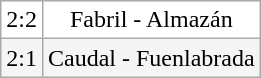<table class="wikitable">
<tr align=center bgcolor=white>
<td>2:2</td>
<td>Fabril - Almazán</td>
</tr>
<tr align=center bgcolor=#F5F5F5>
<td>2:1</td>
<td>Caudal - Fuenlabrada</td>
</tr>
</table>
